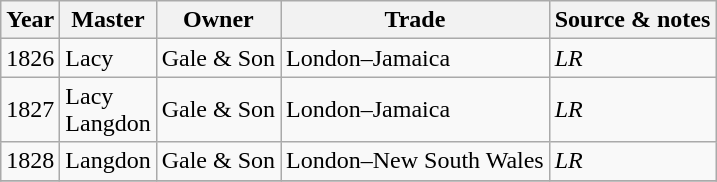<table class=" wikitable">
<tr>
<th>Year</th>
<th>Master</th>
<th>Owner</th>
<th>Trade</th>
<th>Source & notes</th>
</tr>
<tr>
<td>1826</td>
<td>Lacy</td>
<td>Gale & Son</td>
<td>London–Jamaica</td>
<td><em>LR</em></td>
</tr>
<tr>
<td>1827</td>
<td>Lacy<br>Langdon</td>
<td>Gale & Son</td>
<td>London–Jamaica</td>
<td><em>LR</em></td>
</tr>
<tr>
<td>1828</td>
<td>Langdon</td>
<td>Gale & Son</td>
<td>London–New South Wales</td>
<td><em>LR</em></td>
</tr>
<tr>
</tr>
</table>
